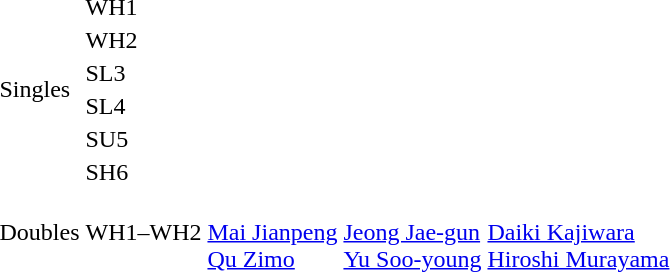<table>
<tr>
<td rowspan=6>Singles</td>
<td>WH1<br></td>
<td></td>
<td></td>
<td></td>
</tr>
<tr>
<td>WH2<br></td>
<td></td>
<td></td>
<td></td>
</tr>
<tr>
<td>SL3<br></td>
<td></td>
<td></td>
<td></td>
</tr>
<tr>
<td>SL4<br></td>
<td></td>
<td></td>
<td></td>
</tr>
<tr>
<td>SU5<br></td>
<td></td>
<td></td>
<td></td>
</tr>
<tr>
<td>SH6<br></td>
<td></td>
<td></td>
<td></td>
</tr>
<tr>
<td>Doubles</td>
<td>WH1–WH2<br></td>
<td><br><a href='#'>Mai Jianpeng</a><br><a href='#'>Qu Zimo</a></td>
<td><br><a href='#'>Jeong Jae-gun</a><br><a href='#'>Yu Soo-young</a></td>
<td><br><a href='#'>Daiki Kajiwara</a><br><a href='#'>Hiroshi Murayama</a></td>
</tr>
</table>
